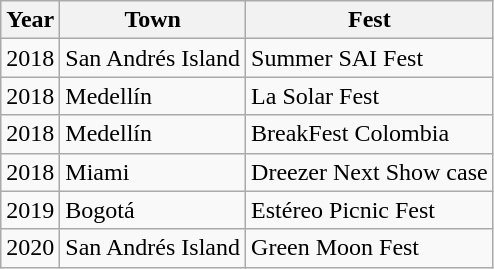<table class="wikitable sortable">
<tr>
<th>Year</th>
<th>Town</th>
<th>Fest</th>
</tr>
<tr>
<td>2018</td>
<td>San Andrés Island</td>
<td>Summer SAI Fest</td>
</tr>
<tr>
<td>2018</td>
<td>Medellín</td>
<td>La Solar Fest </td>
</tr>
<tr>
<td>2018</td>
<td>Medellín</td>
<td>BreakFest Colombia </td>
</tr>
<tr>
<td>2018</td>
<td>Miami</td>
<td>Dreezer Next Show case </td>
</tr>
<tr>
<td>2019</td>
<td>Bogotá</td>
<td>Estéreo Picnic Fest</td>
</tr>
<tr>
<td>2020</td>
<td>San Andrés Island</td>
<td>Green Moon Fest</td>
</tr>
</table>
